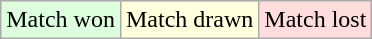<table class="wikitable">
<tr bgcolor="#ddffdd">
<td>Match won</td>
<td bgcolor="#ffffdd">Match drawn</td>
<td bgcolor="#ffdddd">Match lost</td>
</tr>
</table>
